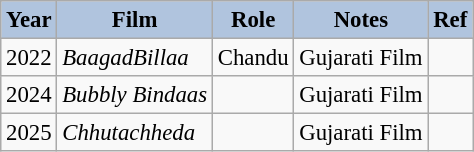<table class="wikitable" style="font-size:95%;">
<tr>
<th style="background:#B0C4DE;">Year</th>
<th style="background:#B0C4DE;">Film</th>
<th style="background:#B0C4DE;">Role</th>
<th style="background:#B0C4DE;">Notes</th>
<th style="background:#B0C4DE;">Ref</th>
</tr>
<tr>
<td>2022</td>
<td><em>BaagadBillaa</em></td>
<td>Chandu</td>
<td>Gujarati Film</td>
<td></td>
</tr>
<tr>
<td>2024</td>
<td><em>Bubbly Bindaas</em></td>
<td></td>
<td>Gujarati Film</td>
<td></td>
</tr>
<tr>
<td>2025</td>
<td><em>Chhutachheda</em></td>
<td></td>
<td>Gujarati Film</td>
<td></td>
</tr>
</table>
